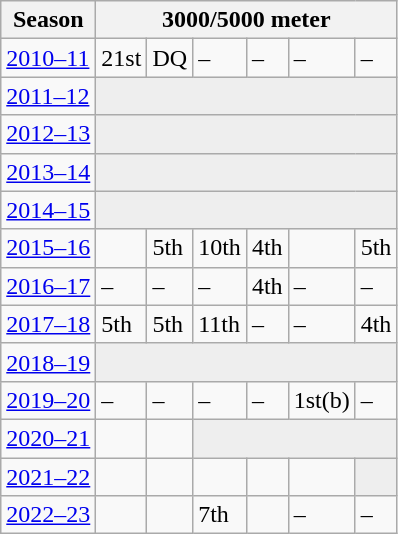<table class="wikitable" style="display: inline-table;">
<tr>
<th>Season</th>
<th colspan="6">3000/5000 meter</th>
</tr>
<tr>
<td><a href='#'>2010–11</a></td>
<td>21st</td>
<td>DQ</td>
<td>–</td>
<td>–</td>
<td>–</td>
<td>–</td>
</tr>
<tr>
<td><a href='#'>2011–12</a></td>
<td colspan="6" bgcolor=#EEEEEE></td>
</tr>
<tr>
<td><a href='#'>2012–13</a></td>
<td colspan="6" bgcolor=#EEEEEE></td>
</tr>
<tr>
<td><a href='#'>2013–14</a></td>
<td colspan="6" bgcolor=#EEEEEE></td>
</tr>
<tr>
<td><a href='#'>2014–15</a></td>
<td colspan="6" bgcolor=#EEEEEE></td>
</tr>
<tr>
<td><a href='#'>2015–16</a></td>
<td></td>
<td>5th</td>
<td>10th</td>
<td>4th</td>
<td></td>
<td>5th</td>
</tr>
<tr>
<td><a href='#'>2016–17</a></td>
<td>–</td>
<td>–</td>
<td>–</td>
<td>4th</td>
<td>–</td>
<td>–</td>
</tr>
<tr>
<td><a href='#'>2017–18</a></td>
<td>5th</td>
<td>5th</td>
<td>11th</td>
<td>–</td>
<td>–</td>
<td>4th</td>
</tr>
<tr>
<td><a href='#'>2018–19</a></td>
<td colspan="6" bgcolor=#EEEEEE></td>
</tr>
<tr>
<td><a href='#'>2019–20</a></td>
<td>–</td>
<td>–</td>
<td>–</td>
<td>–</td>
<td>1st(b)</td>
<td>–</td>
</tr>
<tr>
<td><a href='#'>2020–21</a></td>
<td></td>
<td></td>
<td colspan="4" bgcolor=#EEEEEE></td>
</tr>
<tr>
<td><a href='#'>2021–22</a></td>
<td></td>
<td></td>
<td></td>
<td></td>
<td></td>
<td colspan="4" bgcolor=#EEEEEE></td>
</tr>
<tr>
<td><a href='#'>2022–23</a></td>
<td></td>
<td></td>
<td>7th</td>
<td></td>
<td>–</td>
<td>–</td>
</tr>
</table>
